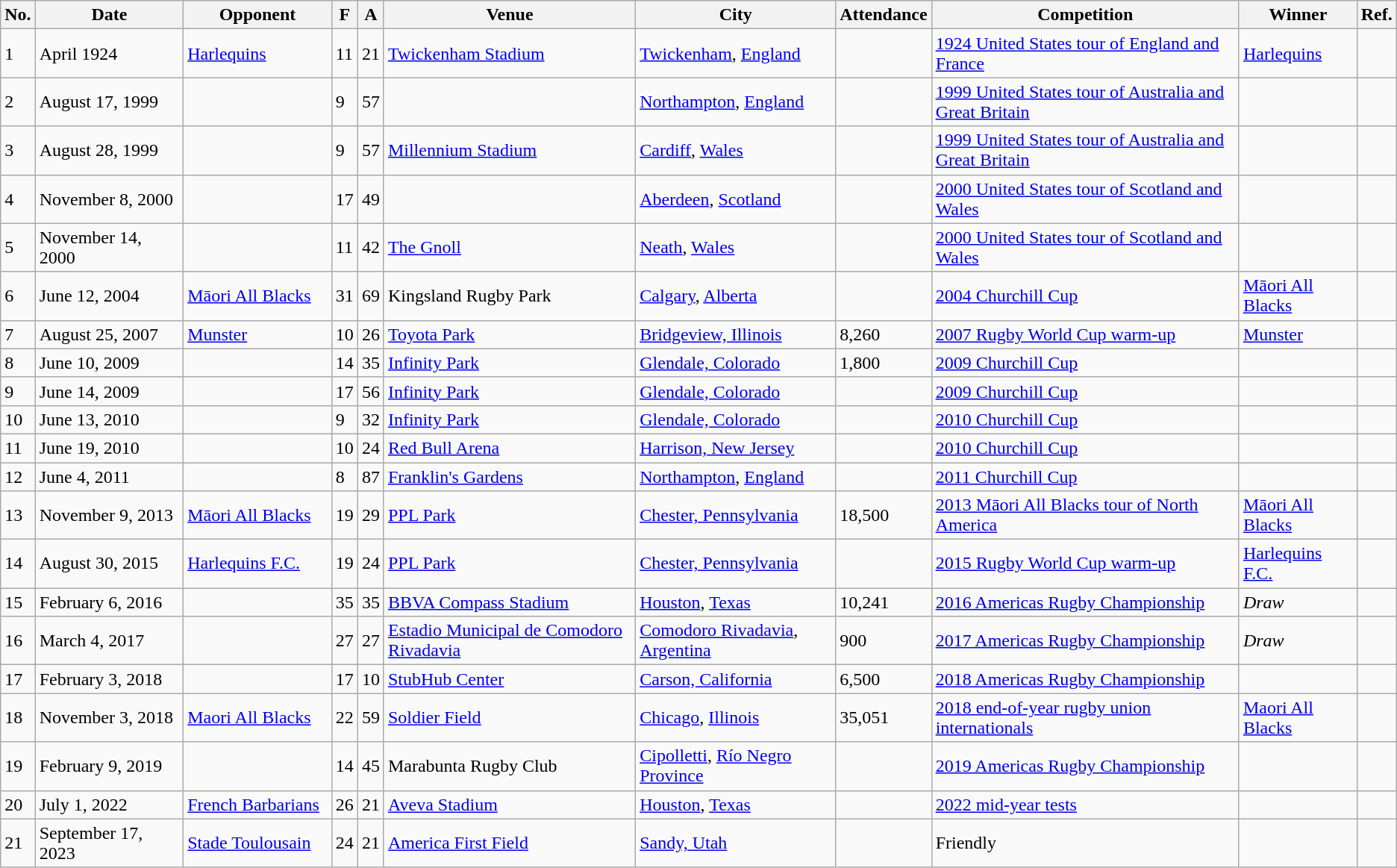<table class="wikitable sortable">
<tr>
<th>No.</th>
<th width="125">Date</th>
<th width="125">Opponent</th>
<th>F</th>
<th>A</th>
<th>Venue</th>
<th>City</th>
<th>Attendance</th>
<th>Competition</th>
<th>Winner</th>
<th>Ref.</th>
</tr>
<tr>
<td>1</td>
<td>April 1924</td>
<td> <a href='#'>Harlequins</a></td>
<td>11</td>
<td>21</td>
<td><a href='#'>Twickenham Stadium</a></td>
<td><a href='#'>Twickenham</a>, <a href='#'>England</a></td>
<td></td>
<td><a href='#'>1924 United States tour of England and France</a></td>
<td> <a href='#'>Harlequins</a></td>
<td></td>
</tr>
<tr>
<td>2</td>
<td>August 17, 1999</td>
<td></td>
<td>9</td>
<td>57</td>
<td></td>
<td><a href='#'>Northampton</a>, <a href='#'>England</a></td>
<td></td>
<td><a href='#'>1999 United States tour of Australia and Great Britain</a></td>
<td></td>
<td></td>
</tr>
<tr>
<td>3</td>
<td>August 28, 1999</td>
<td></td>
<td>9</td>
<td>57</td>
<td><a href='#'>Millennium Stadium</a></td>
<td><a href='#'>Cardiff</a>, <a href='#'>Wales</a></td>
<td></td>
<td><a href='#'>1999 United States tour of Australia and Great Britain</a></td>
<td></td>
<td></td>
</tr>
<tr>
<td>4</td>
<td>November 8, 2000</td>
<td></td>
<td>17</td>
<td>49</td>
<td></td>
<td><a href='#'>Aberdeen</a>, <a href='#'>Scotland</a></td>
<td></td>
<td><a href='#'>2000 United States tour of Scotland and Wales</a></td>
<td></td>
<td></td>
</tr>
<tr>
<td>5</td>
<td>November 14, 2000</td>
<td></td>
<td>11</td>
<td>42</td>
<td><a href='#'>The Gnoll</a></td>
<td><a href='#'>Neath</a>, <a href='#'>Wales</a></td>
<td></td>
<td><a href='#'>2000 United States tour of Scotland and Wales</a></td>
<td></td>
<td></td>
</tr>
<tr>
<td>6</td>
<td>June 12, 2004</td>
<td> <a href='#'>Māori All Blacks</a></td>
<td>31</td>
<td>69</td>
<td>Kingsland Rugby Park</td>
<td><a href='#'>Calgary</a>, <a href='#'>Alberta</a></td>
<td></td>
<td><a href='#'>2004 Churchill Cup</a></td>
<td> <a href='#'>Māori All Blacks</a></td>
<td></td>
</tr>
<tr>
<td>7</td>
<td>August 25, 2007</td>
<td> <a href='#'>Munster</a></td>
<td>10</td>
<td>26</td>
<td><a href='#'>Toyota Park</a></td>
<td><a href='#'>Bridgeview, Illinois</a></td>
<td>8,260</td>
<td><a href='#'>2007 Rugby World Cup warm-up</a></td>
<td> <a href='#'>Munster</a></td>
<td></td>
</tr>
<tr>
<td>8</td>
<td>June 10, 2009</td>
<td></td>
<td>14</td>
<td>35</td>
<td><a href='#'>Infinity Park</a></td>
<td><a href='#'>Glendale, Colorado</a></td>
<td>1,800</td>
<td><a href='#'>2009 Churchill Cup</a></td>
<td></td>
<td></td>
</tr>
<tr>
<td>9</td>
<td>June 14, 2009</td>
<td></td>
<td>17</td>
<td>56</td>
<td><a href='#'>Infinity Park</a></td>
<td><a href='#'>Glendale, Colorado</a></td>
<td></td>
<td><a href='#'>2009 Churchill Cup</a></td>
<td></td>
<td></td>
</tr>
<tr>
<td>10</td>
<td>June 13, 2010</td>
<td></td>
<td>9</td>
<td>32</td>
<td><a href='#'>Infinity Park</a></td>
<td><a href='#'>Glendale, Colorado</a></td>
<td></td>
<td><a href='#'>2010 Churchill Cup</a></td>
<td></td>
<td></td>
</tr>
<tr>
<td>11</td>
<td>June 19, 2010</td>
<td></td>
<td>10</td>
<td>24</td>
<td><a href='#'>Red Bull Arena</a></td>
<td><a href='#'>Harrison, New Jersey</a></td>
<td></td>
<td><a href='#'>2010 Churchill Cup</a></td>
<td></td>
<td></td>
</tr>
<tr>
<td>12</td>
<td>June 4, 2011</td>
<td></td>
<td>8</td>
<td>87</td>
<td><a href='#'>Franklin's Gardens</a></td>
<td><a href='#'>Northampton</a>, <a href='#'>England</a></td>
<td></td>
<td><a href='#'>2011 Churchill Cup</a></td>
<td></td>
<td></td>
</tr>
<tr>
<td>13</td>
<td>November 9, 2013</td>
<td> <a href='#'>Māori All Blacks</a></td>
<td>19</td>
<td>29</td>
<td><a href='#'>PPL Park</a></td>
<td><a href='#'>Chester, Pennsylvania</a></td>
<td>18,500</td>
<td><a href='#'>2013 Māori All Blacks tour of North America</a></td>
<td> <a href='#'>Māori All Blacks</a></td>
<td></td>
</tr>
<tr>
<td>14</td>
<td>August 30, 2015</td>
<td> <a href='#'>Harlequins F.C.</a></td>
<td>19</td>
<td>24</td>
<td><a href='#'>PPL Park</a></td>
<td><a href='#'>Chester, Pennsylvania</a></td>
<td></td>
<td><a href='#'>2015 Rugby World Cup warm-up</a></td>
<td> <a href='#'>Harlequins F.C.</a></td>
<td></td>
</tr>
<tr>
<td>15</td>
<td>February 6, 2016</td>
<td></td>
<td>35</td>
<td>35</td>
<td><a href='#'>BBVA Compass Stadium</a></td>
<td><a href='#'>Houston</a>, <a href='#'>Texas</a></td>
<td>10,241</td>
<td><a href='#'>2016 Americas Rugby Championship</a></td>
<td><em>Draw</em></td>
<td></td>
</tr>
<tr>
<td>16</td>
<td>March 4, 2017</td>
<td></td>
<td>27</td>
<td>27</td>
<td><a href='#'>Estadio Municipal de Comodoro Rivadavia</a></td>
<td><a href='#'>Comodoro Rivadavia</a>, <a href='#'>Argentina</a></td>
<td>900</td>
<td><a href='#'>2017 Americas Rugby Championship</a></td>
<td><em>Draw</em></td>
<td></td>
</tr>
<tr>
<td>17</td>
<td>February 3, 2018</td>
<td></td>
<td>17</td>
<td>10</td>
<td><a href='#'>StubHub Center</a></td>
<td><a href='#'>Carson, California</a></td>
<td>6,500</td>
<td><a href='#'>2018 Americas Rugby Championship</a></td>
<td></td>
<td></td>
</tr>
<tr>
<td>18</td>
<td>November 3, 2018</td>
<td> <a href='#'>Maori All Blacks</a></td>
<td>22</td>
<td>59</td>
<td><a href='#'>Soldier Field</a></td>
<td><a href='#'>Chicago</a>, <a href='#'>Illinois</a></td>
<td>35,051</td>
<td><a href='#'>2018 end-of-year rugby union internationals</a></td>
<td> <a href='#'>Maori All Blacks</a></td>
<td></td>
</tr>
<tr>
<td>19</td>
<td>February 9, 2019</td>
<td></td>
<td>14</td>
<td>45</td>
<td>Marabunta Rugby Club</td>
<td><a href='#'>Cipolletti</a>, <a href='#'>Río Negro Province</a></td>
<td></td>
<td><a href='#'>2019 Americas Rugby Championship</a></td>
<td></td>
<td></td>
</tr>
<tr>
<td>20</td>
<td>July 1, 2022</td>
<td> <a href='#'>French Barbarians</a></td>
<td>26</td>
<td>21</td>
<td><a href='#'>Aveva Stadium</a></td>
<td><a href='#'>Houston</a>, <a href='#'>Texas</a></td>
<td></td>
<td><a href='#'>2022 mid-year tests</a></td>
<td></td>
<td></td>
</tr>
<tr>
<td>21</td>
<td>September 17, 2023</td>
<td> <a href='#'>Stade Toulousain</a></td>
<td>24</td>
<td>21</td>
<td><a href='#'>America First Field</a></td>
<td><a href='#'>Sandy, Utah</a></td>
<td></td>
<td>Friendly</td>
<td></td>
<td></td>
</tr>
</table>
